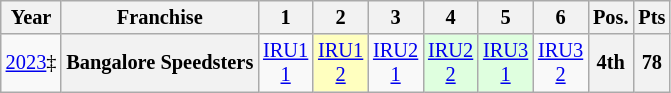<table class="wikitable" style="text-align:center; font-size:85%">
<tr>
<th>Year</th>
<th>Franchise</th>
<th>1</th>
<th>2</th>
<th>3</th>
<th>4</th>
<th>5</th>
<th>6</th>
<th>Pos.</th>
<th>Pts</th>
</tr>
<tr>
<td><a href='#'>2023</a>‡</td>
<th>Bangalore Speedsters</th>
<td><a href='#'>IRU1<br>1</a><br></td>
<td style="background:#ffffbf;"><a href='#'>IRU1<br>2</a><br></td>
<td><a href='#'>IRU2<br>1</a><br></td>
<td style="background:#dfffdf;"><a href='#'>IRU2<br>2</a><br></td>
<td style="background:#dfffdf;"><a href='#'>IRU3<br>1</a><br></td>
<td><a href='#'>IRU3<br>2</a><br></td>
<th>4th</th>
<th>78</th>
</tr>
</table>
